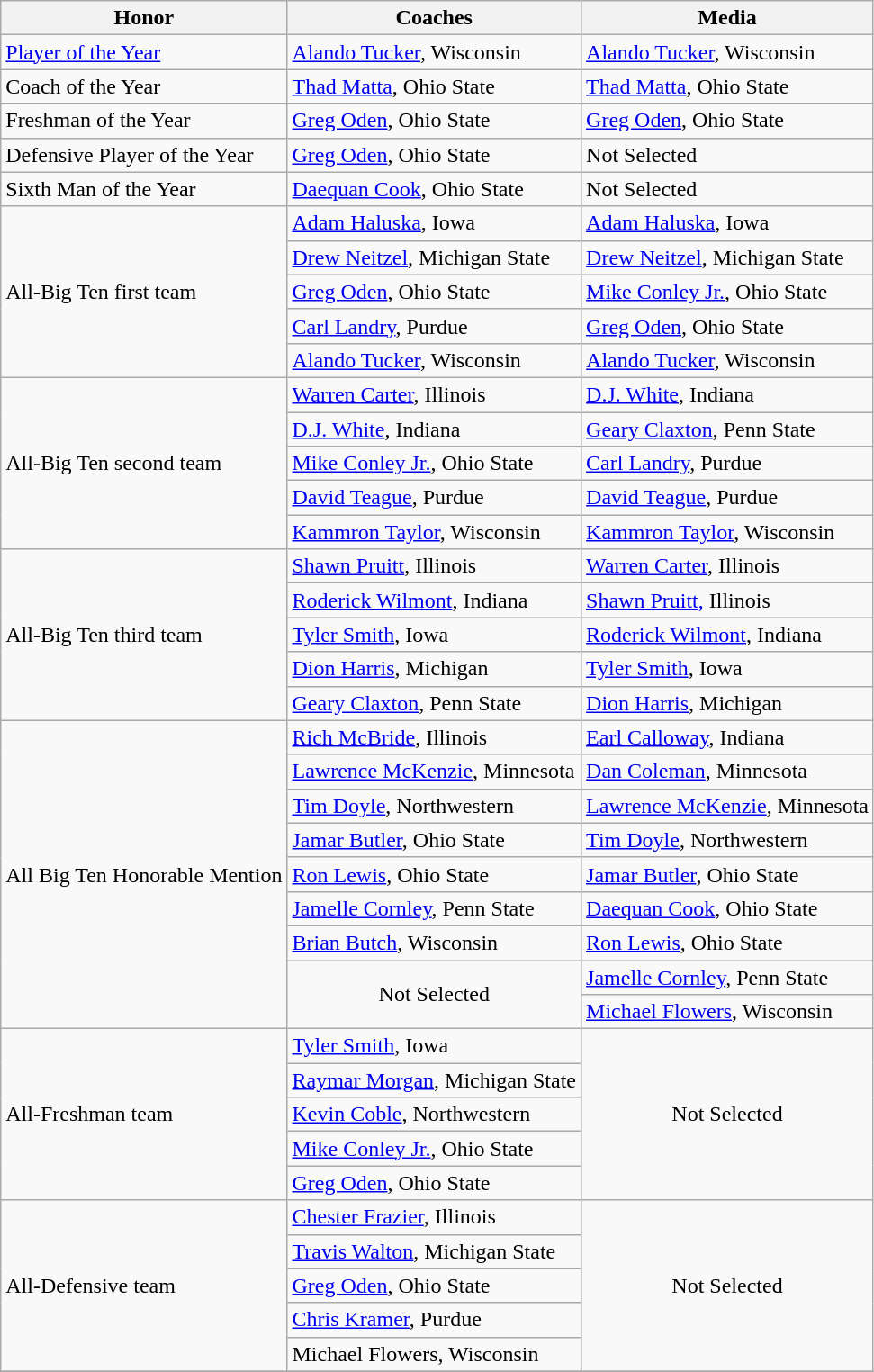<table class="wikitable" border="1">
<tr>
<th>Honor</th>
<th>Coaches</th>
<th>Media</th>
</tr>
<tr>
<td><a href='#'>Player of the Year</a></td>
<td><a href='#'>Alando Tucker</a>, Wisconsin</td>
<td><a href='#'>Alando Tucker</a>, Wisconsin</td>
</tr>
<tr>
<td>Coach of the Year</td>
<td><a href='#'>Thad Matta</a>, Ohio State</td>
<td><a href='#'>Thad Matta</a>, Ohio State</td>
</tr>
<tr>
<td>Freshman of the Year</td>
<td><a href='#'>Greg Oden</a>, Ohio State</td>
<td><a href='#'>Greg Oden</a>, Ohio State</td>
</tr>
<tr>
<td>Defensive Player of the Year</td>
<td><a href='#'>Greg Oden</a>, Ohio State</td>
<td>Not Selected</td>
</tr>
<tr>
<td>Sixth Man of the Year</td>
<td><a href='#'>Daequan Cook</a>, Ohio State</td>
<td>Not Selected</td>
</tr>
<tr>
<td rowspan=5 valign=middle>All-Big Ten first team</td>
<td><a href='#'>Adam Haluska</a>, Iowa</td>
<td><a href='#'>Adam Haluska</a>, Iowa</td>
</tr>
<tr>
<td><a href='#'>Drew Neitzel</a>, Michigan State</td>
<td><a href='#'>Drew Neitzel</a>, Michigan State</td>
</tr>
<tr>
<td><a href='#'>Greg Oden</a>, Ohio State</td>
<td><a href='#'>Mike Conley Jr.</a>, Ohio State</td>
</tr>
<tr>
<td><a href='#'>Carl Landry</a>, Purdue</td>
<td><a href='#'>Greg Oden</a>, Ohio State</td>
</tr>
<tr>
<td><a href='#'>Alando Tucker</a>, Wisconsin</td>
<td><a href='#'>Alando Tucker</a>, Wisconsin</td>
</tr>
<tr>
<td rowspan=5 valign=middle>All-Big Ten second team</td>
<td><a href='#'>Warren Carter</a>, Illinois</td>
<td><a href='#'>D.J. White</a>, Indiana</td>
</tr>
<tr>
<td><a href='#'>D.J. White</a>, Indiana</td>
<td><a href='#'>Geary Claxton</a>, Penn State</td>
</tr>
<tr>
<td><a href='#'>Mike Conley Jr.</a>, Ohio State</td>
<td><a href='#'>Carl Landry</a>, Purdue</td>
</tr>
<tr>
<td><a href='#'>David Teague</a>, Purdue</td>
<td><a href='#'>David Teague</a>, Purdue</td>
</tr>
<tr>
<td><a href='#'>Kammron Taylor</a>, Wisconsin</td>
<td><a href='#'>Kammron Taylor</a>, Wisconsin</td>
</tr>
<tr>
<td rowspan=5 valign=middle>All-Big Ten third team</td>
<td><a href='#'>Shawn Pruitt</a>, Illinois</td>
<td><a href='#'>Warren Carter</a>, Illinois</td>
</tr>
<tr>
<td><a href='#'>Roderick Wilmont</a>, Indiana</td>
<td><a href='#'>Shawn Pruitt,</a> Illinois</td>
</tr>
<tr>
<td><a href='#'>Tyler Smith</a>, Iowa</td>
<td><a href='#'>Roderick Wilmont</a>, Indiana</td>
</tr>
<tr>
<td><a href='#'>Dion Harris</a>, Michigan</td>
<td><a href='#'>Tyler Smith</a>, Iowa</td>
</tr>
<tr>
<td><a href='#'>Geary Claxton</a>, Penn State</td>
<td><a href='#'>Dion Harris</a>, Michigan</td>
</tr>
<tr>
<td rowspan=9 valign=middle>All Big Ten Honorable Mention</td>
<td><a href='#'>Rich McBride</a>, Illinois</td>
<td><a href='#'>Earl Calloway</a>, Indiana</td>
</tr>
<tr>
<td><a href='#'>Lawrence McKenzie</a>, Minnesota</td>
<td><a href='#'>Dan Coleman</a>, Minnesota</td>
</tr>
<tr>
<td><a href='#'>Tim Doyle</a>, Northwestern</td>
<td><a href='#'>Lawrence McKenzie</a>, Minnesota</td>
</tr>
<tr>
<td><a href='#'>Jamar Butler</a>, Ohio State</td>
<td><a href='#'>Tim Doyle</a>, Northwestern</td>
</tr>
<tr>
<td><a href='#'>Ron Lewis</a>, Ohio State</td>
<td><a href='#'>Jamar Butler</a>, Ohio State</td>
</tr>
<tr>
<td><a href='#'>Jamelle Cornley</a>, Penn State</td>
<td><a href='#'>Daequan Cook</a>, Ohio State</td>
</tr>
<tr>
<td><a href='#'>Brian Butch</a>, Wisconsin</td>
<td><a href='#'>Ron Lewis</a>, Ohio State</td>
</tr>
<tr>
<td rowspan=2 colspan=1 align=center>Not Selected</td>
<td><a href='#'>Jamelle Cornley</a>, Penn State</td>
</tr>
<tr>
<td><a href='#'>Michael Flowers</a>, Wisconsin</td>
</tr>
<tr>
<td rowspan=5 valign=middle>All-Freshman team</td>
<td><a href='#'>Tyler Smith</a>, Iowa</td>
<td rowspan=5 colspan=1 align=center>Not Selected</td>
</tr>
<tr>
<td><a href='#'>Raymar Morgan</a>, Michigan State</td>
</tr>
<tr>
<td><a href='#'>Kevin Coble</a>, Northwestern</td>
</tr>
<tr>
<td><a href='#'>Mike Conley Jr.</a>, Ohio State</td>
</tr>
<tr>
<td><a href='#'>Greg Oden</a>, Ohio State</td>
</tr>
<tr>
<td rowspan=5 valign=middle>All-Defensive team</td>
<td><a href='#'>Chester Frazier</a>, Illinois</td>
<td rowspan=5 colspan=1 align=center>Not Selected</td>
</tr>
<tr>
<td><a href='#'>Travis Walton</a>, Michigan State</td>
</tr>
<tr>
<td><a href='#'>Greg Oden</a>, Ohio State</td>
</tr>
<tr>
<td><a href='#'>Chris Kramer</a>, Purdue</td>
</tr>
<tr>
<td>Michael Flowers, Wisconsin</td>
</tr>
<tr>
</tr>
</table>
